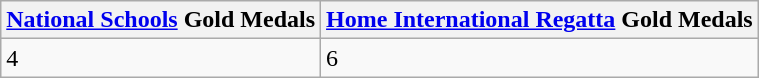<table class="wikitable">
<tr>
<th><a href='#'>National Schools</a> Gold Medals</th>
<th><a href='#'>Home International Regatta</a> Gold Medals</th>
</tr>
<tr>
<td>4</td>
<td>6</td>
</tr>
</table>
